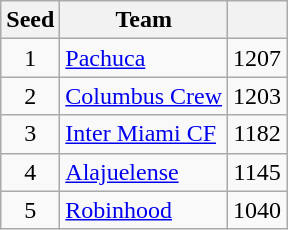<table class="wikitable" style="text-align:center">
<tr>
<th>Seed</th>
<th>Team</th>
<th></th>
</tr>
<tr>
<td>1</td>
<td style="text-align:left"> <a href='#'>Pachuca</a></td>
<td>1207</td>
</tr>
<tr>
<td>2</td>
<td style="text-align:left"> <a href='#'>Columbus Crew</a></td>
<td>1203</td>
</tr>
<tr>
<td>3</td>
<td style="text-align:left"> <a href='#'>Inter Miami CF</a></td>
<td>1182</td>
</tr>
<tr>
<td>4</td>
<td style="text-align:left"> <a href='#'>Alajuelense</a></td>
<td>1145</td>
</tr>
<tr>
<td>5</td>
<td style="text-align:left"> <a href='#'>Robinhood</a></td>
<td>1040</td>
</tr>
</table>
